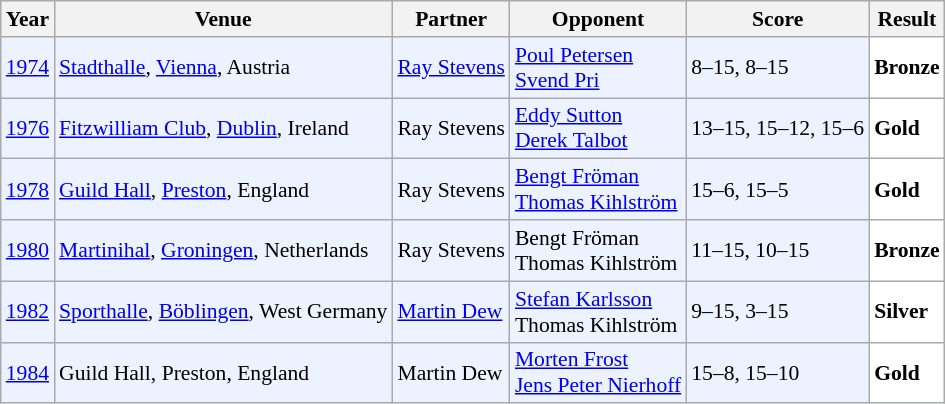<table class="sortable wikitable" style="font-size: 90%;">
<tr>
<th>Year</th>
<th>Venue</th>
<th>Partner</th>
<th>Opponent</th>
<th>Score</th>
<th>Result</th>
</tr>
<tr style="background:#ECF2FF">
<td align="center"><a href='#'>1974</a></td>
<td align="left"><a href='#'>Stadthalle</a>, <a href='#'>Vienna</a>, Austria</td>
<td align="left"> <a href='#'>Ray Stevens</a></td>
<td align="left"> <a href='#'>Poul Petersen</a><br> <a href='#'>Svend Pri</a></td>
<td align="left">8–15, 8–15</td>
<td style="text-align:left; background: white"> <strong>Bronze</strong></td>
</tr>
<tr style="background:#ECF2FF">
<td align="center"><a href='#'>1976</a></td>
<td align="left"><a href='#'>Fitzwilliam Club</a>, <a href='#'>Dublin</a>, Ireland</td>
<td align="left"> Ray Stevens</td>
<td align="left"> <a href='#'>Eddy Sutton</a><br> <a href='#'>Derek Talbot</a></td>
<td align="left">13–15, 15–12, 15–6</td>
<td style="text-align:left; background: white"> <strong>Gold</strong></td>
</tr>
<tr style="background:#ECF2FF">
<td align="center"><a href='#'>1978</a></td>
<td align="left"><a href='#'>Guild Hall</a>, <a href='#'>Preston</a>, England</td>
<td align="left"> Ray Stevens</td>
<td align="left"> <a href='#'>Bengt Fröman</a><br> <a href='#'>Thomas Kihlström</a></td>
<td align="left">15–6, 15–5</td>
<td style="text-align:left; background: white"> <strong>Gold</strong></td>
</tr>
<tr style="background:#ECF2FF">
<td align="center"><a href='#'>1980</a></td>
<td align="left"><a href='#'>Martinihal</a>, <a href='#'>Groningen</a>, Netherlands</td>
<td align="left"> Ray Stevens</td>
<td align="left"> Bengt Fröman<br> Thomas Kihlström</td>
<td align="left">11–15, 10–15</td>
<td style="text-align:left; background: white"> <strong>Bronze</strong></td>
</tr>
<tr style="background:#ECF2FF">
<td align="center"><a href='#'>1982</a></td>
<td align="left"><a href='#'>Sporthalle</a>, <a href='#'>Böblingen</a>, West Germany</td>
<td align="left"> <a href='#'>Martin Dew</a></td>
<td align="left"> <a href='#'>Stefan Karlsson</a><br> Thomas Kihlström</td>
<td align="left">9–15, 3–15</td>
<td style="text-align:left; background: white"> <strong>Silver</strong></td>
</tr>
<tr style="background:#ECF2FF">
<td align="center"><a href='#'>1984</a></td>
<td align="left">Guild Hall, Preston, England</td>
<td align="left"> Martin Dew</td>
<td align="left"> <a href='#'>Morten Frost</a><br> <a href='#'>Jens Peter Nierhoff</a></td>
<td align="left">15–8, 15–10</td>
<td style="text-align:left; background: white"> <strong>Gold</strong></td>
</tr>
</table>
